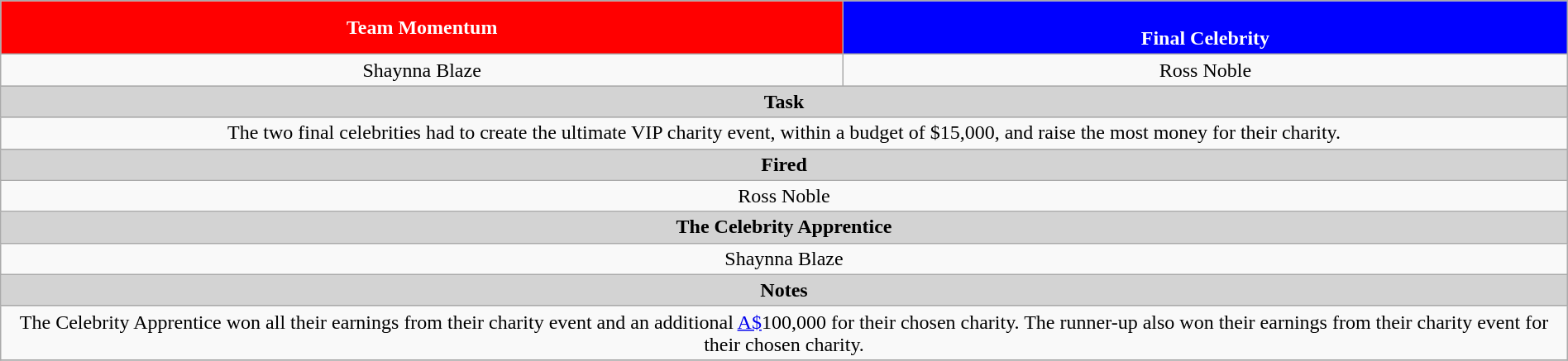<table class="wikitable" style="text-align: center; width:100%">
<tr>
<th style="text-align:center; background:red;color:white">Team Momentum<br></th>
<th style="text-align:center; background:blue;color:white"><br>Final Celebrity</th>
</tr>
<tr>
<td>Shaynna Blaze</td>
<td>Ross Noble</td>
</tr>
<tr>
<th colspan="2" style="text-align:center; background:lightgrey;">Task</th>
</tr>
<tr>
<td colspan="2">The two final celebrities had to create the ultimate VIP charity event, within a budget of $15,000, and raise the most money for their charity.</td>
</tr>
<tr>
<th colspan="2" style="text-align:center; background:lightgrey;">Fired</th>
</tr>
<tr>
<td colspan="2">Ross Noble</td>
</tr>
<tr>
<th colspan="2" style="text-align:center; background:lightgrey;">The Celebrity Apprentice</th>
</tr>
<tr>
<td colspan="2">Shaynna Blaze</td>
</tr>
<tr>
<th colspan="2" style="text-align:center; background:lightgrey;">Notes</th>
</tr>
<tr>
<td colspan="2">The Celebrity Apprentice won all their earnings from their charity event and an additional <a href='#'>A$</a>100,000 for their chosen charity. The runner-up also won their earnings from their charity event for their chosen charity.</td>
</tr>
<tr>
</tr>
</table>
